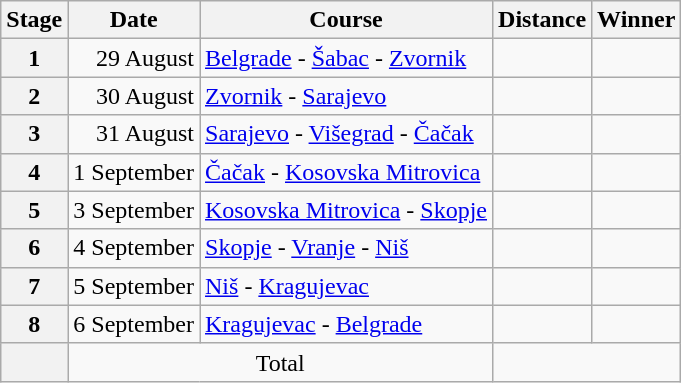<table class="wikitable">
<tr>
<th>Stage</th>
<th>Date</th>
<th>Course</th>
<th>Distance</th>
<th>Winner</th>
</tr>
<tr>
<th style="text-align:center">1</th>
<td align=right>29 August</td>
<td><a href='#'>Belgrade</a> - <a href='#'>Šabac</a> - <a href='#'>Zvornik</a></td>
<td style="text-align:right;"></td>
<td></td>
</tr>
<tr>
<th style="text-align:center">2</th>
<td align=right>30 August</td>
<td><a href='#'>Zvornik</a> - <a href='#'>Sarajevo</a></td>
<td style="text-align:right;"></td>
<td></td>
</tr>
<tr>
<th style="text-align:center">3</th>
<td align=right>31 August</td>
<td><a href='#'>Sarajevo</a> - <a href='#'>Višegrad</a> - <a href='#'>Čačak</a></td>
<td style="text-align:right;"></td>
<td></td>
</tr>
<tr>
<th style="text-align:center">4</th>
<td align=right>1 September</td>
<td><a href='#'>Čačak</a> - <a href='#'>Kosovska Mitrovica</a></td>
<td style="text-align:right;"></td>
<td></td>
</tr>
<tr>
<th style="text-align:center">5</th>
<td align=right>3 September</td>
<td><a href='#'>Kosovska Mitrovica</a> - <a href='#'>Skopje</a></td>
<td style="text-align:right;"></td>
<td></td>
</tr>
<tr>
<th style="text-align:center">6</th>
<td align=right>4 September</td>
<td><a href='#'>Skopje</a> - <a href='#'>Vranje</a> - <a href='#'>Niš</a></td>
<td style="text-align:right;"></td>
<td></td>
</tr>
<tr>
<th style="text-align:center">7</th>
<td align=right>5 September</td>
<td><a href='#'>Niš</a> - <a href='#'>Kragujevac</a></td>
<td style="text-align:right;"></td>
<td></td>
</tr>
<tr>
<th style="text-align:center">8</th>
<td align=right>6 September</td>
<td><a href='#'>Kragujevac</a> - <a href='#'>Belgrade</a></td>
<td style="text-align:right;"></td>
<td></td>
</tr>
<tr>
<th></th>
<td colspan="2" align=center>Total</td>
<td colspan="5" align="center"></td>
</tr>
</table>
